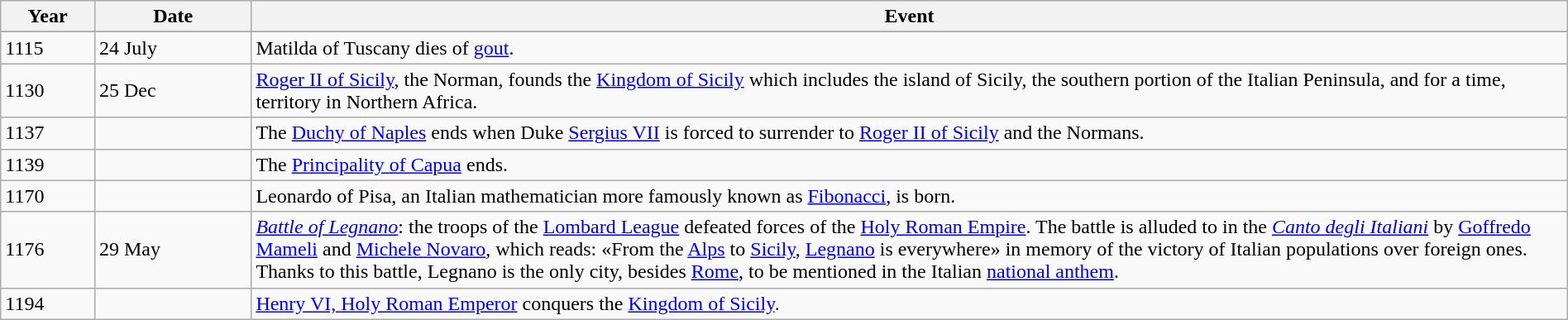<table class="wikitable" width="100%">
<tr>
<th style="width:6%">Year</th>
<th style="width:10%">Date</th>
<th>Event</th>
</tr>
<tr>
</tr>
<tr>
<td>1115</td>
<td>24 July</td>
<td>Matilda of Tuscany dies of <a href='#'>gout</a>.</td>
</tr>
<tr>
<td>1130</td>
<td>25 Dec</td>
<td><a href='#'>Roger II of Sicily</a>, the Norman, founds the <a href='#'>Kingdom of Sicily</a> which includes the island of Sicily, the southern portion of the Italian Peninsula, and for a time, territory in Northern Africa.</td>
</tr>
<tr>
<td>1137</td>
<td></td>
<td>The <a href='#'>Duchy of Naples</a> ends when Duke <a href='#'>Sergius VII</a> is forced to surrender to <a href='#'>Roger II of Sicily</a> and the Normans.</td>
</tr>
<tr>
<td>1139</td>
<td></td>
<td>The <a href='#'>Principality of Capua</a> ends.</td>
</tr>
<tr>
<td>1170</td>
<td></td>
<td>Leonardo of Pisa, an Italian mathematician more famously known as <a href='#'>Fibonacci</a>, is born.</td>
</tr>
<tr>
<td>1176</td>
<td>29 May</td>
<td><em><a href='#'>Battle of Legnano</a></em>: the troops of the <a href='#'>Lombard League</a> defeated forces of the <a href='#'>Holy Roman Empire</a>. The battle is alluded to in the <em><a href='#'>Canto degli Italiani</a></em> by <a href='#'>Goffredo Mameli</a> and <a href='#'>Michele Novaro</a>, which reads: «From the <a href='#'>Alps</a> to <a href='#'>Sicily</a>, <a href='#'>Legnano</a> is everywhere» in memory of the victory of Italian populations over foreign ones. Thanks to this battle, Legnano is the only city, besides <a href='#'>Rome</a>, to be mentioned in the Italian <a href='#'>national anthem</a>.</td>
</tr>
<tr>
<td>1194</td>
<td></td>
<td><a href='#'>Henry VI, Holy Roman Emperor</a> conquers the <a href='#'>Kingdom of Sicily</a>.</td>
</tr>
</table>
